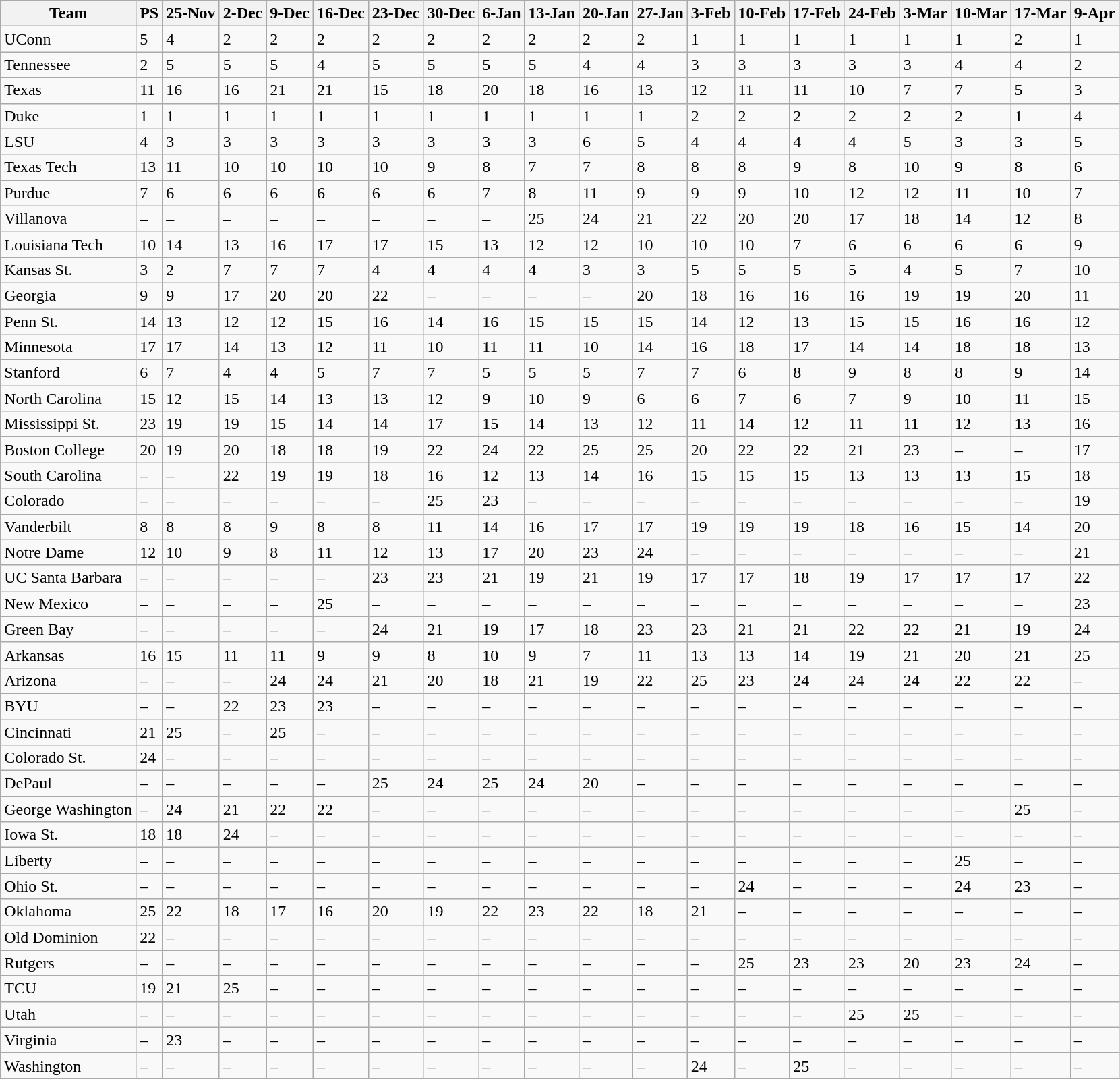<table class="wikitable sortable">
<tr>
<th>Team</th>
<th>PS</th>
<th>25-Nov</th>
<th>2-Dec</th>
<th>9-Dec</th>
<th>16-Dec</th>
<th>23-Dec</th>
<th>30-Dec</th>
<th>6-Jan</th>
<th>13-Jan</th>
<th>20-Jan</th>
<th>27-Jan</th>
<th>3-Feb</th>
<th>10-Feb</th>
<th>17-Feb</th>
<th>24-Feb</th>
<th>3-Mar</th>
<th>10-Mar</th>
<th>17-Mar</th>
<th>9-Apr</th>
</tr>
<tr>
<td>UConn</td>
<td>5</td>
<td>4</td>
<td>2</td>
<td>2</td>
<td>2</td>
<td>2</td>
<td>2</td>
<td>2</td>
<td>2</td>
<td>2</td>
<td>2</td>
<td>1</td>
<td>1</td>
<td>1</td>
<td>1</td>
<td>1</td>
<td>1</td>
<td>2</td>
<td>1</td>
</tr>
<tr>
<td>Tennessee</td>
<td>2</td>
<td>5</td>
<td>5</td>
<td>5</td>
<td>4</td>
<td>5</td>
<td>5</td>
<td>5</td>
<td>5</td>
<td>4</td>
<td>4</td>
<td>3</td>
<td>3</td>
<td>3</td>
<td>3</td>
<td>3</td>
<td>4</td>
<td>4</td>
<td>2</td>
</tr>
<tr>
<td>Texas</td>
<td>11</td>
<td>16</td>
<td>16</td>
<td>21</td>
<td>21</td>
<td>15</td>
<td>18</td>
<td>20</td>
<td>18</td>
<td>16</td>
<td>13</td>
<td>12</td>
<td>11</td>
<td>11</td>
<td>10</td>
<td>7</td>
<td>7</td>
<td>5</td>
<td>3</td>
</tr>
<tr>
<td>Duke</td>
<td>1</td>
<td>1</td>
<td>1</td>
<td>1</td>
<td>1</td>
<td>1</td>
<td>1</td>
<td>1</td>
<td>1</td>
<td>1</td>
<td>1</td>
<td>2</td>
<td>2</td>
<td>2</td>
<td>2</td>
<td>2</td>
<td>2</td>
<td>1</td>
<td>4</td>
</tr>
<tr>
<td>LSU</td>
<td>4</td>
<td>3</td>
<td>3</td>
<td>3</td>
<td>3</td>
<td>3</td>
<td>3</td>
<td>3</td>
<td>3</td>
<td>6</td>
<td>5</td>
<td>4</td>
<td>4</td>
<td>4</td>
<td>4</td>
<td>5</td>
<td>3</td>
<td>3</td>
<td>5</td>
</tr>
<tr>
<td>Texas Tech</td>
<td>13</td>
<td>11</td>
<td>10</td>
<td>10</td>
<td>10</td>
<td>10</td>
<td>9</td>
<td>8</td>
<td>7</td>
<td>7</td>
<td>8</td>
<td>8</td>
<td>8</td>
<td>9</td>
<td>8</td>
<td>10</td>
<td>9</td>
<td>8</td>
<td>6</td>
</tr>
<tr>
<td>Purdue</td>
<td>7</td>
<td>6</td>
<td>6</td>
<td>6</td>
<td>6</td>
<td>6</td>
<td>6</td>
<td>7</td>
<td>8</td>
<td>11</td>
<td>9</td>
<td>9</td>
<td>9</td>
<td>10</td>
<td>12</td>
<td>12</td>
<td>11</td>
<td>10</td>
<td>7</td>
</tr>
<tr>
<td>Villanova</td>
<td data-sort-value=99>–</td>
<td data-sort-value=99>–</td>
<td data-sort-value=99>–</td>
<td data-sort-value=99>–</td>
<td data-sort-value=99>–</td>
<td data-sort-value=99>–</td>
<td data-sort-value=99>–</td>
<td data-sort-value=99>–</td>
<td>25</td>
<td>24</td>
<td>21</td>
<td>22</td>
<td>20</td>
<td>20</td>
<td>17</td>
<td>18</td>
<td>14</td>
<td>12</td>
<td>8</td>
</tr>
<tr>
<td>Louisiana Tech</td>
<td>10</td>
<td>14</td>
<td>13</td>
<td>16</td>
<td>17</td>
<td>17</td>
<td>15</td>
<td>13</td>
<td>12</td>
<td>12</td>
<td>10</td>
<td>10</td>
<td>10</td>
<td>7</td>
<td>6</td>
<td>6</td>
<td>6</td>
<td>6</td>
<td>9</td>
</tr>
<tr>
<td>Kansas St.</td>
<td>3</td>
<td>2</td>
<td>7</td>
<td>7</td>
<td>7</td>
<td>4</td>
<td>4</td>
<td>4</td>
<td>4</td>
<td>3</td>
<td>3</td>
<td>5</td>
<td>5</td>
<td>5</td>
<td>5</td>
<td>4</td>
<td>5</td>
<td>7</td>
<td>10</td>
</tr>
<tr>
<td>Georgia</td>
<td>9</td>
<td>9</td>
<td>17</td>
<td>20</td>
<td>20</td>
<td>22</td>
<td data-sort-value=99>–</td>
<td data-sort-value=99>–</td>
<td data-sort-value=99>–</td>
<td data-sort-value=99>–</td>
<td>20</td>
<td>18</td>
<td>16</td>
<td>16</td>
<td>16</td>
<td>19</td>
<td>19</td>
<td>20</td>
<td>11</td>
</tr>
<tr>
<td>Penn St.</td>
<td>14</td>
<td>13</td>
<td>12</td>
<td>12</td>
<td>15</td>
<td>16</td>
<td>14</td>
<td>16</td>
<td>15</td>
<td>15</td>
<td>15</td>
<td>14</td>
<td>12</td>
<td>13</td>
<td>15</td>
<td>15</td>
<td>16</td>
<td>16</td>
<td>12</td>
</tr>
<tr>
<td>Minnesota</td>
<td>17</td>
<td>17</td>
<td>14</td>
<td>13</td>
<td>12</td>
<td>11</td>
<td>10</td>
<td>11</td>
<td>11</td>
<td>10</td>
<td>14</td>
<td>16</td>
<td>18</td>
<td>17</td>
<td>14</td>
<td>14</td>
<td>18</td>
<td>18</td>
<td>13</td>
</tr>
<tr>
<td>Stanford</td>
<td>6</td>
<td>7</td>
<td>4</td>
<td>4</td>
<td>5</td>
<td>7</td>
<td>7</td>
<td>5</td>
<td>5</td>
<td>5</td>
<td>7</td>
<td>7</td>
<td>6</td>
<td>8</td>
<td>9</td>
<td>8</td>
<td>8</td>
<td>9</td>
<td>14</td>
</tr>
<tr>
<td>North Carolina</td>
<td>15</td>
<td>12</td>
<td>15</td>
<td>14</td>
<td>13</td>
<td>13</td>
<td>12</td>
<td>9</td>
<td>10</td>
<td>9</td>
<td>6</td>
<td>6</td>
<td>7</td>
<td>6</td>
<td>7</td>
<td>9</td>
<td>10</td>
<td>11</td>
<td>15</td>
</tr>
<tr>
<td>Mississippi St.</td>
<td>23</td>
<td>19</td>
<td>19</td>
<td>15</td>
<td>14</td>
<td>14</td>
<td>17</td>
<td>15</td>
<td>14</td>
<td>13</td>
<td>12</td>
<td>11</td>
<td>14</td>
<td>12</td>
<td>11</td>
<td>11</td>
<td>12</td>
<td>13</td>
<td>16</td>
</tr>
<tr>
<td>Boston College</td>
<td>20</td>
<td>19</td>
<td>20</td>
<td>18</td>
<td>18</td>
<td>19</td>
<td>22</td>
<td>24</td>
<td>22</td>
<td>25</td>
<td>25</td>
<td>20</td>
<td>22</td>
<td>22</td>
<td>21</td>
<td>23</td>
<td data-sort-value=99>–</td>
<td data-sort-value=99>–</td>
<td>17</td>
</tr>
<tr>
<td>South Carolina</td>
<td data-sort-value=99>–</td>
<td data-sort-value=99>–</td>
<td>22</td>
<td>19</td>
<td>19</td>
<td>18</td>
<td>16</td>
<td>12</td>
<td>13</td>
<td>14</td>
<td>16</td>
<td>15</td>
<td>15</td>
<td>15</td>
<td>13</td>
<td>13</td>
<td>13</td>
<td>15</td>
<td>18</td>
</tr>
<tr>
<td>Colorado</td>
<td data-sort-value=99>–</td>
<td data-sort-value=99>–</td>
<td data-sort-value=99>–</td>
<td data-sort-value=99>–</td>
<td data-sort-value=99>–</td>
<td data-sort-value=99>–</td>
<td>25</td>
<td>23</td>
<td data-sort-value=99>–</td>
<td data-sort-value=99>–</td>
<td data-sort-value=99>–</td>
<td data-sort-value=99>–</td>
<td data-sort-value=99>–</td>
<td data-sort-value=99>–</td>
<td data-sort-value=99>–</td>
<td data-sort-value=99>–</td>
<td data-sort-value=99>–</td>
<td data-sort-value=99>–</td>
<td>19</td>
</tr>
<tr>
<td>Vanderbilt</td>
<td>8</td>
<td>8</td>
<td>8</td>
<td>9</td>
<td>8</td>
<td>8</td>
<td>11</td>
<td>14</td>
<td>16</td>
<td>17</td>
<td>17</td>
<td>19</td>
<td>19</td>
<td>19</td>
<td>18</td>
<td>16</td>
<td>15</td>
<td>14</td>
<td>20</td>
</tr>
<tr>
<td>Notre Dame</td>
<td>12</td>
<td>10</td>
<td>9</td>
<td>8</td>
<td>11</td>
<td>12</td>
<td>13</td>
<td>17</td>
<td>20</td>
<td>23</td>
<td>24</td>
<td data-sort-value=99>–</td>
<td data-sort-value=99>–</td>
<td data-sort-value=99>–</td>
<td data-sort-value=99>–</td>
<td data-sort-value=99>–</td>
<td data-sort-value=99>–</td>
<td data-sort-value=99>–</td>
<td>21</td>
</tr>
<tr>
<td>UC Santa Barbara</td>
<td data-sort-value=99>–</td>
<td data-sort-value=99>–</td>
<td data-sort-value=99>–</td>
<td data-sort-value=99>–</td>
<td data-sort-value=99>–</td>
<td>23</td>
<td>23</td>
<td>21</td>
<td>19</td>
<td>21</td>
<td>19</td>
<td>17</td>
<td>17</td>
<td>18</td>
<td>19</td>
<td>17</td>
<td>17</td>
<td>17</td>
<td>22</td>
</tr>
<tr>
<td>New Mexico</td>
<td data-sort-value=99>–</td>
<td data-sort-value=99>–</td>
<td data-sort-value=99>–</td>
<td data-sort-value=99>–</td>
<td>25</td>
<td data-sort-value=99>–</td>
<td data-sort-value=99>–</td>
<td data-sort-value=99>–</td>
<td data-sort-value=99>–</td>
<td data-sort-value=99>–</td>
<td data-sort-value=99>–</td>
<td data-sort-value=99>–</td>
<td data-sort-value=99>–</td>
<td data-sort-value=99>–</td>
<td data-sort-value=99>–</td>
<td data-sort-value=99>–</td>
<td data-sort-value=99>–</td>
<td data-sort-value=99>–</td>
<td>23</td>
</tr>
<tr>
<td>Green Bay</td>
<td data-sort-value=99>–</td>
<td data-sort-value=99>–</td>
<td data-sort-value=99>–</td>
<td data-sort-value=99>–</td>
<td data-sort-value=99>–</td>
<td>24</td>
<td>21</td>
<td>19</td>
<td>17</td>
<td>18</td>
<td>23</td>
<td>23</td>
<td>21</td>
<td>21</td>
<td>22</td>
<td>22</td>
<td>21</td>
<td>19</td>
<td>24</td>
</tr>
<tr>
<td>Arkansas</td>
<td>16</td>
<td>15</td>
<td>11</td>
<td>11</td>
<td>9</td>
<td>9</td>
<td>8</td>
<td>10</td>
<td>9</td>
<td>7</td>
<td>11</td>
<td>13</td>
<td>13</td>
<td>14</td>
<td>19</td>
<td>21</td>
<td>20</td>
<td>21</td>
<td>25</td>
</tr>
<tr>
<td>Arizona</td>
<td data-sort-value=99>–</td>
<td data-sort-value=99>–</td>
<td data-sort-value=99>–</td>
<td>24</td>
<td>24</td>
<td>21</td>
<td>20</td>
<td>18</td>
<td>21</td>
<td>19</td>
<td>22</td>
<td>25</td>
<td>23</td>
<td>24</td>
<td>24</td>
<td>24</td>
<td>22</td>
<td>22</td>
<td data-sort-value=99>–</td>
</tr>
<tr>
<td>BYU</td>
<td data-sort-value=99>–</td>
<td data-sort-value=99>–</td>
<td>22</td>
<td>23</td>
<td>23</td>
<td data-sort-value=99>–</td>
<td data-sort-value=99>–</td>
<td data-sort-value=99>–</td>
<td data-sort-value=99>–</td>
<td data-sort-value=99>–</td>
<td data-sort-value=99>–</td>
<td data-sort-value=99>–</td>
<td data-sort-value=99>–</td>
<td data-sort-value=99>–</td>
<td data-sort-value=99>–</td>
<td data-sort-value=99>–</td>
<td data-sort-value=99>–</td>
<td data-sort-value=99>–</td>
<td data-sort-value=99>–</td>
</tr>
<tr>
<td>Cincinnati</td>
<td>21</td>
<td>25</td>
<td data-sort-value=99>–</td>
<td>25</td>
<td data-sort-value=99>–</td>
<td data-sort-value=99>–</td>
<td data-sort-value=99>–</td>
<td data-sort-value=99>–</td>
<td data-sort-value=99>–</td>
<td data-sort-value=99>–</td>
<td data-sort-value=99>–</td>
<td data-sort-value=99>–</td>
<td data-sort-value=99>–</td>
<td data-sort-value=99>–</td>
<td data-sort-value=99>–</td>
<td data-sort-value=99>–</td>
<td data-sort-value=99>–</td>
<td data-sort-value=99>–</td>
<td data-sort-value=99>–</td>
</tr>
<tr>
<td>Colorado St.</td>
<td>24</td>
<td data-sort-value=99>–</td>
<td data-sort-value=99>–</td>
<td data-sort-value=99>–</td>
<td data-sort-value=99>–</td>
<td data-sort-value=99>–</td>
<td data-sort-value=99>–</td>
<td data-sort-value=99>–</td>
<td data-sort-value=99>–</td>
<td data-sort-value=99>–</td>
<td data-sort-value=99>–</td>
<td data-sort-value=99>–</td>
<td data-sort-value=99>–</td>
<td data-sort-value=99>–</td>
<td data-sort-value=99>–</td>
<td data-sort-value=99>–</td>
<td data-sort-value=99>–</td>
<td data-sort-value=99>–</td>
<td data-sort-value=99>–</td>
</tr>
<tr>
<td>DePaul</td>
<td data-sort-value=99>–</td>
<td data-sort-value=99>–</td>
<td data-sort-value=99>–</td>
<td data-sort-value=99>–</td>
<td data-sort-value=99>–</td>
<td>25</td>
<td>24</td>
<td>25</td>
<td>24</td>
<td>20</td>
<td data-sort-value=99>–</td>
<td data-sort-value=99>–</td>
<td data-sort-value=99>–</td>
<td data-sort-value=99>–</td>
<td data-sort-value=99>–</td>
<td data-sort-value=99>–</td>
<td data-sort-value=99>–</td>
<td data-sort-value=99>–</td>
<td data-sort-value=99>–</td>
</tr>
<tr>
<td>George Washington</td>
<td data-sort-value=99>–</td>
<td>24</td>
<td>21</td>
<td>22</td>
<td>22</td>
<td data-sort-value=99>–</td>
<td data-sort-value=99>–</td>
<td data-sort-value=99>–</td>
<td data-sort-value=99>–</td>
<td data-sort-value=99>–</td>
<td data-sort-value=99>–</td>
<td data-sort-value=99>–</td>
<td data-sort-value=99>–</td>
<td data-sort-value=99>–</td>
<td data-sort-value=99>–</td>
<td data-sort-value=99>–</td>
<td data-sort-value=99>–</td>
<td>25</td>
<td data-sort-value=99>–</td>
</tr>
<tr>
<td>Iowa St.</td>
<td>18</td>
<td>18</td>
<td>24</td>
<td data-sort-value=99>–</td>
<td data-sort-value=99>–</td>
<td data-sort-value=99>–</td>
<td data-sort-value=99>–</td>
<td data-sort-value=99>–</td>
<td data-sort-value=99>–</td>
<td data-sort-value=99>–</td>
<td data-sort-value=99>–</td>
<td data-sort-value=99>–</td>
<td data-sort-value=99>–</td>
<td data-sort-value=99>–</td>
<td data-sort-value=99>–</td>
<td data-sort-value=99>–</td>
<td data-sort-value=99>–</td>
<td data-sort-value=99>–</td>
<td data-sort-value=99>–</td>
</tr>
<tr>
<td>Liberty</td>
<td data-sort-value=99>–</td>
<td data-sort-value=99>–</td>
<td data-sort-value=99>–</td>
<td data-sort-value=99>–</td>
<td data-sort-value=99>–</td>
<td data-sort-value=99>–</td>
<td data-sort-value=99>–</td>
<td data-sort-value=99>–</td>
<td data-sort-value=99>–</td>
<td data-sort-value=99>–</td>
<td data-sort-value=99>–</td>
<td data-sort-value=99>–</td>
<td data-sort-value=99>–</td>
<td data-sort-value=99>–</td>
<td data-sort-value=99>–</td>
<td data-sort-value=99>–</td>
<td>25</td>
<td data-sort-value=99>–</td>
<td data-sort-value=99>–</td>
</tr>
<tr>
<td>Ohio St.</td>
<td data-sort-value=99>–</td>
<td data-sort-value=99>–</td>
<td data-sort-value=99>–</td>
<td data-sort-value=99>–</td>
<td data-sort-value=99>–</td>
<td data-sort-value=99>–</td>
<td data-sort-value=99>–</td>
<td data-sort-value=99>–</td>
<td data-sort-value=99>–</td>
<td data-sort-value=99>–</td>
<td data-sort-value=99>–</td>
<td data-sort-value=99>–</td>
<td>24</td>
<td data-sort-value=99>–</td>
<td data-sort-value=99>–</td>
<td data-sort-value=99>–</td>
<td>24</td>
<td>23</td>
<td data-sort-value=99>–</td>
</tr>
<tr>
<td>Oklahoma</td>
<td>25</td>
<td>22</td>
<td>18</td>
<td>17</td>
<td>16</td>
<td>20</td>
<td>19</td>
<td>22</td>
<td>23</td>
<td>22</td>
<td>18</td>
<td>21</td>
<td data-sort-value=99>–</td>
<td data-sort-value=99>–</td>
<td data-sort-value=99>–</td>
<td data-sort-value=99>–</td>
<td data-sort-value=99>–</td>
<td data-sort-value=99>–</td>
<td data-sort-value=99>–</td>
</tr>
<tr>
<td>Old Dominion</td>
<td>22</td>
<td data-sort-value=99>–</td>
<td data-sort-value=99>–</td>
<td data-sort-value=99>–</td>
<td data-sort-value=99>–</td>
<td data-sort-value=99>–</td>
<td data-sort-value=99>–</td>
<td data-sort-value=99>–</td>
<td data-sort-value=99>–</td>
<td data-sort-value=99>–</td>
<td data-sort-value=99>–</td>
<td data-sort-value=99>–</td>
<td data-sort-value=99>–</td>
<td data-sort-value=99>–</td>
<td data-sort-value=99>–</td>
<td data-sort-value=99>–</td>
<td data-sort-value=99>–</td>
<td data-sort-value=99>–</td>
<td data-sort-value=99>–</td>
</tr>
<tr>
<td>Rutgers</td>
<td data-sort-value=99>–</td>
<td data-sort-value=99>–</td>
<td data-sort-value=99>–</td>
<td data-sort-value=99>–</td>
<td data-sort-value=99>–</td>
<td data-sort-value=99>–</td>
<td data-sort-value=99>–</td>
<td data-sort-value=99>–</td>
<td data-sort-value=99>–</td>
<td data-sort-value=99>–</td>
<td data-sort-value=99>–</td>
<td data-sort-value=99>–</td>
<td>25</td>
<td>23</td>
<td>23</td>
<td>20</td>
<td>23</td>
<td>24</td>
<td data-sort-value=99>–</td>
</tr>
<tr>
<td>TCU</td>
<td>19</td>
<td>21</td>
<td>25</td>
<td data-sort-value=99>–</td>
<td data-sort-value=99>–</td>
<td data-sort-value=99>–</td>
<td data-sort-value=99>–</td>
<td data-sort-value=99>–</td>
<td data-sort-value=99>–</td>
<td data-sort-value=99>–</td>
<td data-sort-value=99>–</td>
<td data-sort-value=99>–</td>
<td data-sort-value=99>–</td>
<td data-sort-value=99>–</td>
<td data-sort-value=99>–</td>
<td data-sort-value=99>–</td>
<td data-sort-value=99>–</td>
<td data-sort-value=99>–</td>
<td data-sort-value=99>–</td>
</tr>
<tr>
<td>Utah</td>
<td data-sort-value=99>–</td>
<td data-sort-value=99>–</td>
<td data-sort-value=99>–</td>
<td data-sort-value=99>–</td>
<td data-sort-value=99>–</td>
<td data-sort-value=99>–</td>
<td data-sort-value=99>–</td>
<td data-sort-value=99>–</td>
<td data-sort-value=99>–</td>
<td data-sort-value=99>–</td>
<td data-sort-value=99>–</td>
<td data-sort-value=99>–</td>
<td data-sort-value=99>–</td>
<td data-sort-value=99>–</td>
<td>25</td>
<td>25</td>
<td data-sort-value=99>–</td>
<td data-sort-value=99>–</td>
<td data-sort-value=99>–</td>
</tr>
<tr>
<td>Virginia</td>
<td data-sort-value=99>–</td>
<td>23</td>
<td data-sort-value=99>–</td>
<td data-sort-value=99>–</td>
<td data-sort-value=99>–</td>
<td data-sort-value=99>–</td>
<td data-sort-value=99>–</td>
<td data-sort-value=99>–</td>
<td data-sort-value=99>–</td>
<td data-sort-value=99>–</td>
<td data-sort-value=99>–</td>
<td data-sort-value=99>–</td>
<td data-sort-value=99>–</td>
<td data-sort-value=99>–</td>
<td data-sort-value=99>–</td>
<td data-sort-value=99>–</td>
<td data-sort-value=99>–</td>
<td data-sort-value=99>–</td>
<td data-sort-value=99>–</td>
</tr>
<tr>
<td>Washington</td>
<td data-sort-value=99>–</td>
<td data-sort-value=99>–</td>
<td data-sort-value=99>–</td>
<td data-sort-value=99>–</td>
<td data-sort-value=99>–</td>
<td data-sort-value=99>–</td>
<td data-sort-value=99>–</td>
<td data-sort-value=99>–</td>
<td data-sort-value=99>–</td>
<td data-sort-value=99>–</td>
<td data-sort-value=99>–</td>
<td>24</td>
<td data-sort-value=99>–</td>
<td>25</td>
<td data-sort-value=99>–</td>
<td data-sort-value=99>–</td>
<td data-sort-value=99>–</td>
<td data-sort-value=99>–</td>
<td data-sort-value=99>–</td>
</tr>
</table>
